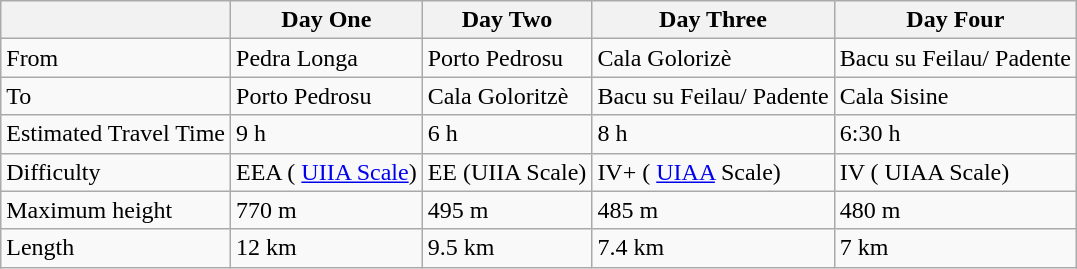<table class="wikitable">
<tr>
<th></th>
<th>Day One</th>
<th>Day Two</th>
<th>Day Three</th>
<th>Day Four</th>
</tr>
<tr>
<td>From</td>
<td>Pedra Longa</td>
<td>Porto Pedrosu</td>
<td>Cala Golorizè</td>
<td>Bacu su Feilau/ Padente</td>
</tr>
<tr>
<td>To</td>
<td>Porto Pedrosu</td>
<td>Cala Goloritzè</td>
<td>Bacu su Feilau/ Padente</td>
<td>Cala Sisine</td>
</tr>
<tr>
<td>Estimated Travel Time</td>
<td>9 h</td>
<td>6 h</td>
<td>8 h</td>
<td>6:30 h</td>
</tr>
<tr>
<td>Difficulty</td>
<td>EEA ( <a href='#'>UIIA Scale</a>)</td>
<td>EE (UIIA Scale)</td>
<td>IV+ ( <a href='#'>UIAA</a> Scale)</td>
<td>IV ( UIAA Scale)</td>
</tr>
<tr>
<td>Maximum height</td>
<td>770 m</td>
<td>495 m</td>
<td>485 m</td>
<td>480 m</td>
</tr>
<tr>
<td>Length</td>
<td>12 km</td>
<td>9.5 km</td>
<td>7.4 km</td>
<td>7 km</td>
</tr>
</table>
